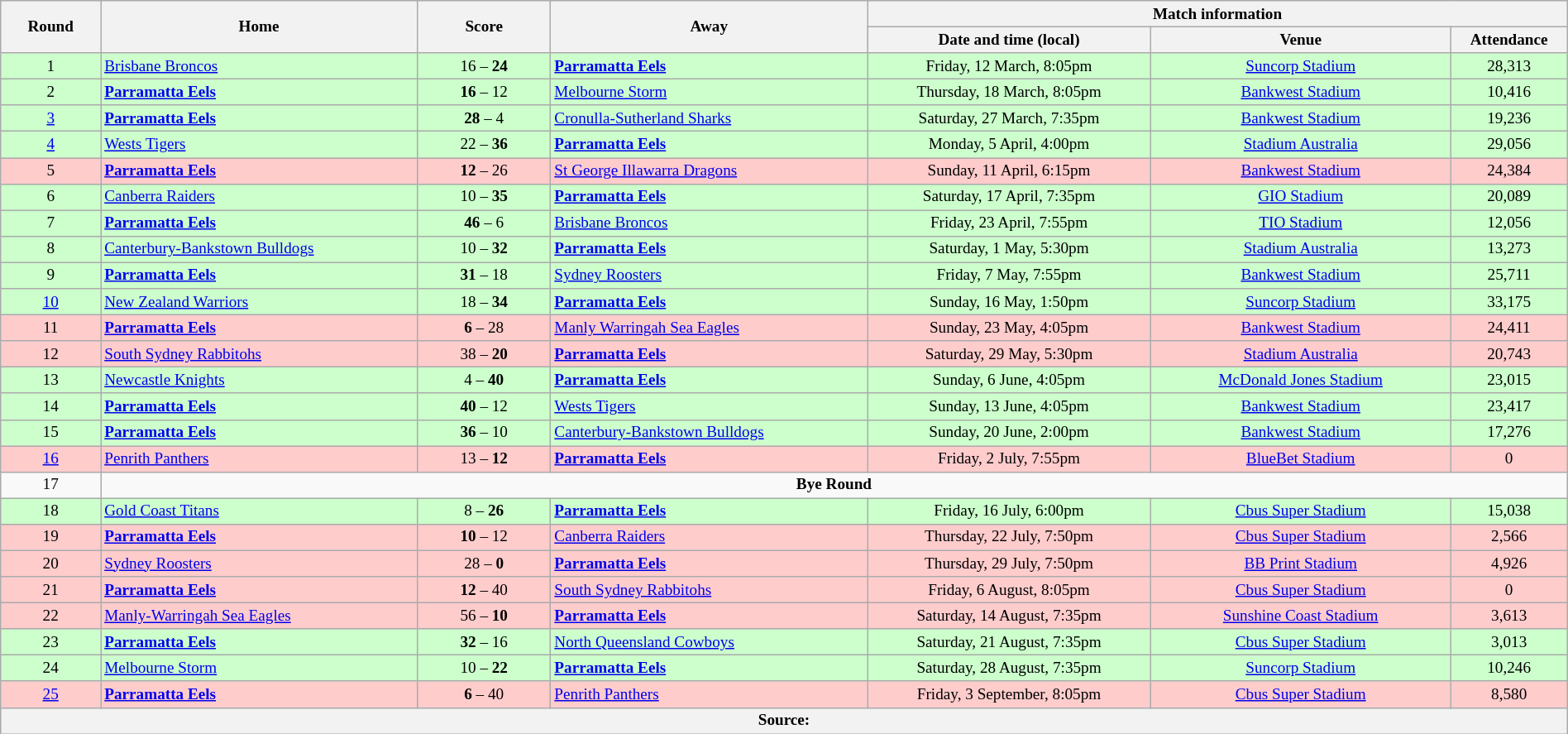<table class="wikitable" style="font-size:80%; text-align:center; width:100%;">
<tr>
<th rowspan="2" style="width:6%;">Round</th>
<th rowspan="2" style="width:19%;">Home</th>
<th rowspan="2" style="width:8%;">Score</th>
<th rowspan="2" style="width:19%;">Away</th>
<th colspan=6>Match information</th>
</tr>
<tr style="background:#ccc;">
<th width=17%>Date and time (local)</th>
<th width=18%>Venue</th>
<th width=7%>Attendance</th>
</tr>
<tr style="background:#cfc;">
<td>1</td>
<td align="left"> <a href='#'>Brisbane Broncos</a></td>
<td>16 – <strong>24</strong></td>
<td align="left"> <strong><a href='#'>Parramatta Eels</a></strong></td>
<td>Friday, 12 March, 8:05pm</td>
<td><a href='#'>Suncorp Stadium</a></td>
<td>28,313</td>
</tr>
<tr style="background:#cfc;">
<td>2</td>
<td align="left"> <strong><a href='#'>Parramatta Eels</a></strong></td>
<td><strong>16</strong> – 12</td>
<td align="left"> <a href='#'>Melbourne Storm</a></td>
<td>Thursday, 18 March, 8:05pm</td>
<td><a href='#'>Bankwest Stadium</a></td>
<td>10,416</td>
</tr>
<tr style="background:#cfc;">
<td><a href='#'>3</a></td>
<td align="left"> <strong><a href='#'>Parramatta Eels</a></strong></td>
<td><strong>28</strong> – 4</td>
<td align="left"> <a href='#'>Cronulla-Sutherland Sharks</a></td>
<td>Saturday, 27 March, 7:35pm</td>
<td><a href='#'>Bankwest Stadium</a></td>
<td>19,236</td>
</tr>
<tr style="background:#cfc;">
<td><a href='#'>4</a></td>
<td align="left"> <a href='#'>Wests Tigers</a></td>
<td>22 – <strong>36</strong></td>
<td align="left"> <strong><a href='#'>Parramatta Eels</a></strong></td>
<td>Monday, 5 April, 4:00pm</td>
<td><a href='#'>Stadium Australia</a></td>
<td>29,056</td>
</tr>
<tr style="background:#fcc;">
<td>5</td>
<td align="left"> <strong><a href='#'>Parramatta Eels</a></strong></td>
<td><strong>12</strong> – 26</td>
<td align="left"> <a href='#'>St George Illawarra Dragons</a></td>
<td>Sunday, 11 April, 6:15pm</td>
<td><a href='#'>Bankwest Stadium</a></td>
<td>24,384</td>
</tr>
<tr style="background:#cfc;">
<td>6</td>
<td align="left"> <a href='#'>Canberra Raiders</a></td>
<td>10 – <strong>35</strong></td>
<td align="left"> <strong><a href='#'>Parramatta Eels</a></strong></td>
<td>Saturday, 17 April, 7:35pm</td>
<td><a href='#'>GIO Stadium</a></td>
<td>20,089</td>
</tr>
<tr style="background:#cfc;">
<td>7</td>
<td align="left"> <strong><a href='#'>Parramatta Eels</a></strong></td>
<td><strong>46</strong> – 6</td>
<td align="left"> <a href='#'>Brisbane Broncos</a></td>
<td>Friday, 23 April, 7:55pm</td>
<td><a href='#'>TIO Stadium</a></td>
<td>12,056</td>
</tr>
<tr style="background:#cfc;">
<td>8</td>
<td align="left"> <a href='#'>Canterbury-Bankstown Bulldogs</a></td>
<td>10 – <strong>32</strong></td>
<td align="left"> <strong><a href='#'>Parramatta Eels</a></strong></td>
<td>Saturday, 1 May, 5:30pm</td>
<td><a href='#'>Stadium Australia</a></td>
<td>13,273</td>
</tr>
<tr style="background:#cfc;">
<td>9</td>
<td align="left"> <strong><a href='#'>Parramatta Eels</a></strong></td>
<td><strong>31</strong> – 18</td>
<td align="left"> <a href='#'>Sydney Roosters</a></td>
<td>Friday, 7 May, 7:55pm</td>
<td><a href='#'>Bankwest Stadium</a></td>
<td>25,711</td>
</tr>
<tr style="background:#cfc;">
<td><a href='#'>10</a></td>
<td align="left"> <a href='#'>New Zealand Warriors</a></td>
<td>18 – <strong>34</strong></td>
<td align="left"> <strong><a href='#'>Parramatta Eels</a></strong></td>
<td>Sunday, 16 May, 1:50pm</td>
<td><a href='#'>Suncorp Stadium</a></td>
<td>33,175</td>
</tr>
<tr style="background:#fcc;">
<td>11</td>
<td align="left"> <strong><a href='#'>Parramatta Eels</a></strong></td>
<td><strong>6</strong> – 28</td>
<td align="left"> <a href='#'>Manly Warringah Sea Eagles</a></td>
<td>Sunday, 23 May, 4:05pm</td>
<td><a href='#'>Bankwest Stadium</a></td>
<td>24,411</td>
</tr>
<tr style="background:#fcc;">
<td>12</td>
<td align="left"> <a href='#'>South Sydney Rabbitohs</a></td>
<td>38 – <strong>20</strong></td>
<td align="left"> <strong><a href='#'>Parramatta Eels</a></strong></td>
<td>Saturday, 29 May, 5:30pm</td>
<td><a href='#'>Stadium Australia</a></td>
<td>20,743</td>
</tr>
<tr style="background:#cfc;">
<td>13</td>
<td align="left"> <a href='#'>Newcastle Knights</a></td>
<td>4 – <strong>40</strong></td>
<td align="left"> <strong><a href='#'>Parramatta Eels</a></strong></td>
<td>Sunday, 6 June, 4:05pm</td>
<td><a href='#'>McDonald Jones Stadium</a></td>
<td>23,015</td>
</tr>
<tr style="background:#cfc;">
<td>14</td>
<td align="left"> <strong><a href='#'>Parramatta Eels</a></strong></td>
<td><strong>40</strong> – 12</td>
<td align="left"> <a href='#'>Wests Tigers</a></td>
<td>Sunday, 13 June, 4:05pm</td>
<td><a href='#'>Bankwest Stadium</a></td>
<td>23,417</td>
</tr>
<tr style="background:#cfc;">
<td>15</td>
<td align="left"> <strong><a href='#'>Parramatta Eels</a></strong></td>
<td><strong>36</strong> – 10</td>
<td align="left"> <a href='#'>Canterbury-Bankstown Bulldogs</a></td>
<td>Sunday, 20 June, 2:00pm</td>
<td><a href='#'>Bankwest Stadium</a></td>
<td>17,276</td>
</tr>
<tr style="background:#fcc;">
<td><a href='#'>16</a></td>
<td align="left"> <a href='#'>Penrith Panthers</a></td>
<td>13 – <strong>12</strong></td>
<td align="left"> <strong><a href='#'>Parramatta Eels</a></strong></td>
<td>Friday, 2 July, 7:55pm</td>
<td><a href='#'>BlueBet Stadium</a></td>
<td>0</td>
</tr>
<tr>
<td>17</td>
<td colspan="7" align="center"><strong>Bye Round</strong></td>
</tr>
<tr style="background:#cfc;">
<td>18</td>
<td align="left"> <a href='#'>Gold Coast Titans</a></td>
<td>8 – <strong>26</strong></td>
<td align="left"> <strong><a href='#'>Parramatta Eels</a></strong></td>
<td>Friday, 16 July, 6:00pm</td>
<td><a href='#'>Cbus Super Stadium</a></td>
<td>15,038</td>
</tr>
<tr style="background:#fcc;">
<td>19</td>
<td align="left"> <strong><a href='#'>Parramatta Eels</a></strong></td>
<td><strong>10</strong> – 12</td>
<td align="left"> <a href='#'>Canberra Raiders</a></td>
<td>Thursday, 22 July, 7:50pm</td>
<td><a href='#'>Cbus Super Stadium</a></td>
<td>2,566</td>
</tr>
<tr style="background:#fcc;">
<td>20</td>
<td align="left"> <a href='#'>Sydney Roosters</a></td>
<td>28 – <strong>0</strong></td>
<td align="left"> <strong><a href='#'>Parramatta Eels</a></strong></td>
<td>Thursday, 29 July, 7:50pm</td>
<td><a href='#'>BB Print Stadium</a></td>
<td>4,926</td>
</tr>
<tr style="background:#fcc;">
<td>21</td>
<td align="left"> <strong><a href='#'>Parramatta Eels</a></strong></td>
<td><strong>12</strong> – 40</td>
<td align="left"> <a href='#'>South Sydney Rabbitohs</a></td>
<td>Friday, 6 August, 8:05pm</td>
<td><a href='#'>Cbus Super Stadium</a></td>
<td>0</td>
</tr>
<tr style="background:#fcc;">
<td>22</td>
<td align="left"> <a href='#'>Manly-Warringah Sea Eagles</a></td>
<td>56 – <strong>10</strong></td>
<td align="left"> <strong><a href='#'>Parramatta Eels</a></strong></td>
<td>Saturday, 14 August, 7:35pm</td>
<td><a href='#'>Sunshine Coast Stadium</a></td>
<td>3,613</td>
</tr>
<tr style="background:#cfc;">
<td>23</td>
<td align="left"> <strong><a href='#'>Parramatta Eels</a></strong></td>
<td><strong>32</strong> – 16</td>
<td align="left"> <a href='#'>North Queensland Cowboys</a></td>
<td>Saturday, 21 August, 7:35pm</td>
<td><a href='#'>Cbus Super Stadium</a></td>
<td>3,013</td>
</tr>
<tr style="background:#cfc;">
<td>24</td>
<td align="left"> <a href='#'>Melbourne Storm</a></td>
<td>10 – <strong>22</strong></td>
<td align="left"> <strong><a href='#'>Parramatta Eels</a></strong></td>
<td>Saturday, 28 August, 7:35pm</td>
<td><a href='#'>Suncorp Stadium</a></td>
<td>10,246</td>
</tr>
<tr style="background:#fcc;">
<td><a href='#'>25</a></td>
<td align="left"> <strong><a href='#'>Parramatta Eels</a></strong></td>
<td><strong>6</strong> – 40</td>
<td align="left"> <a href='#'>Penrith Panthers</a></td>
<td>Friday, 3 September, 8:05pm</td>
<td><a href='#'>Cbus Super Stadium</a></td>
<td>8,580</td>
</tr>
<tr style="background:#c1d8ff;">
<th colspan=7>Source:</th>
</tr>
</table>
